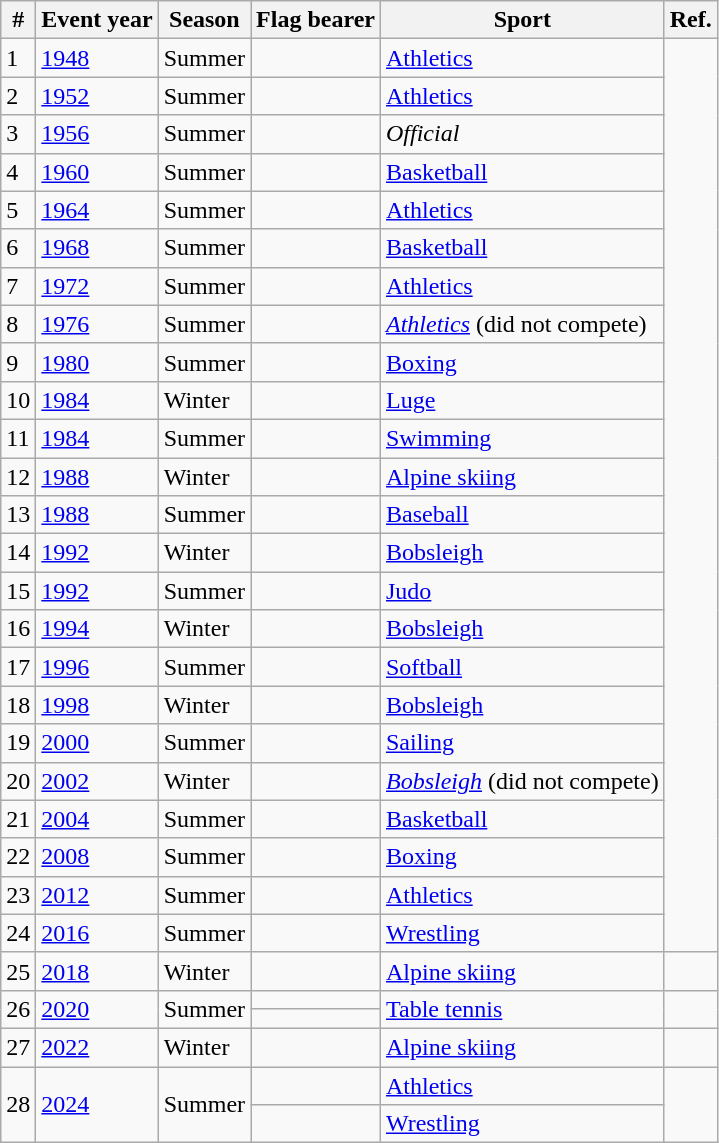<table class="wikitable sortable">
<tr>
<th>#</th>
<th>Event year</th>
<th>Season</th>
<th>Flag bearer</th>
<th>Sport</th>
<th>Ref.</th>
</tr>
<tr>
<td>1</td>
<td><a href='#'>1948</a></td>
<td>Summer</td>
<td></td>
<td><a href='#'>Athletics</a></td>
<td rowspan=24></td>
</tr>
<tr>
<td>2</td>
<td><a href='#'>1952</a></td>
<td>Summer</td>
<td></td>
<td><a href='#'>Athletics</a></td>
</tr>
<tr>
<td>3</td>
<td><a href='#'>1956</a></td>
<td>Summer</td>
<td></td>
<td><em>Official</em></td>
</tr>
<tr>
<td>4</td>
<td><a href='#'>1960</a></td>
<td>Summer</td>
<td></td>
<td><a href='#'>Basketball</a></td>
</tr>
<tr>
<td>5</td>
<td><a href='#'>1964</a></td>
<td>Summer</td>
<td></td>
<td><a href='#'>Athletics</a></td>
</tr>
<tr>
<td>6</td>
<td><a href='#'>1968</a></td>
<td>Summer</td>
<td></td>
<td><a href='#'>Basketball</a></td>
</tr>
<tr>
<td>7</td>
<td><a href='#'>1972</a></td>
<td>Summer</td>
<td></td>
<td><a href='#'>Athletics</a></td>
</tr>
<tr>
<td>8</td>
<td><a href='#'>1976</a></td>
<td>Summer</td>
<td></td>
<td><em><a href='#'>Athletics</a></em> (did not compete)</td>
</tr>
<tr>
<td>9</td>
<td><a href='#'>1980</a></td>
<td>Summer</td>
<td></td>
<td><a href='#'>Boxing</a></td>
</tr>
<tr>
<td>10</td>
<td><a href='#'>1984</a></td>
<td>Winter</td>
<td></td>
<td><a href='#'>Luge</a></td>
</tr>
<tr>
<td>11</td>
<td><a href='#'>1984</a></td>
<td>Summer</td>
<td></td>
<td><a href='#'>Swimming</a></td>
</tr>
<tr>
<td>12</td>
<td><a href='#'>1988</a></td>
<td>Winter</td>
<td></td>
<td><a href='#'>Alpine skiing</a></td>
</tr>
<tr>
<td>13</td>
<td><a href='#'>1988</a></td>
<td>Summer</td>
<td></td>
<td><a href='#'>Baseball</a></td>
</tr>
<tr>
<td>14</td>
<td><a href='#'>1992</a></td>
<td>Winter</td>
<td></td>
<td><a href='#'>Bobsleigh</a></td>
</tr>
<tr>
<td>15</td>
<td><a href='#'>1992</a></td>
<td>Summer</td>
<td></td>
<td><a href='#'>Judo</a></td>
</tr>
<tr>
<td>16</td>
<td><a href='#'>1994</a></td>
<td>Winter</td>
<td></td>
<td><a href='#'>Bobsleigh</a></td>
</tr>
<tr>
<td>17</td>
<td><a href='#'>1996</a></td>
<td>Summer</td>
<td></td>
<td><a href='#'>Softball</a></td>
</tr>
<tr>
<td>18</td>
<td><a href='#'>1998</a></td>
<td>Winter</td>
<td></td>
<td><a href='#'>Bobsleigh</a></td>
</tr>
<tr>
<td>19</td>
<td><a href='#'>2000</a></td>
<td>Summer</td>
<td></td>
<td><a href='#'>Sailing</a></td>
</tr>
<tr>
<td>20</td>
<td><a href='#'>2002</a></td>
<td>Winter</td>
<td></td>
<td><em><a href='#'>Bobsleigh</a></em> (did not compete)</td>
</tr>
<tr>
<td>21</td>
<td><a href='#'>2004</a></td>
<td>Summer</td>
<td></td>
<td><a href='#'>Basketball</a></td>
</tr>
<tr>
<td>22</td>
<td><a href='#'>2008</a></td>
<td>Summer</td>
<td></td>
<td><a href='#'>Boxing</a></td>
</tr>
<tr>
<td>23</td>
<td><a href='#'>2012</a></td>
<td>Summer</td>
<td></td>
<td><a href='#'>Athletics</a></td>
</tr>
<tr>
<td>24</td>
<td><a href='#'>2016</a></td>
<td>Summer</td>
<td></td>
<td><a href='#'>Wrestling</a></td>
</tr>
<tr>
<td>25</td>
<td><a href='#'>2018</a></td>
<td>Winter</td>
<td></td>
<td><a href='#'>Alpine skiing</a></td>
<td></td>
</tr>
<tr>
<td rowspan=2>26</td>
<td rowspan=2><a href='#'>2020</a></td>
<td rowspan=2>Summer</td>
<td></td>
<td rowspan=2><a href='#'>Table tennis</a></td>
<td rowspan=2></td>
</tr>
<tr>
<td></td>
</tr>
<tr>
<td>27</td>
<td><a href='#'>2022</a></td>
<td>Winter</td>
<td></td>
<td><a href='#'>Alpine skiing</a></td>
<td></td>
</tr>
<tr>
<td rowspan=2>28</td>
<td rowspan=2><a href='#'>2024</a></td>
<td rowspan=2>Summer</td>
<td></td>
<td><a href='#'>Athletics</a></td>
<td rowspan=2></td>
</tr>
<tr>
<td></td>
<td><a href='#'>Wrestling</a></td>
</tr>
</table>
